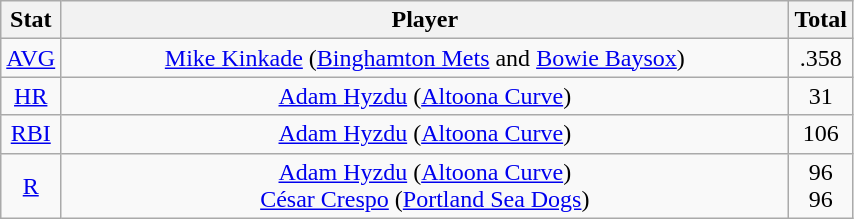<table class="wikitable" width="45%" style="text-align:center;">
<tr>
<th width="5%">Stat</th>
<th width="150%">Player</th>
<th width="5%">Total</th>
</tr>
<tr>
<td><a href='#'>AVG</a></td>
<td><a href='#'>Mike Kinkade</a> (<a href='#'>Binghamton Mets</a> and <a href='#'>Bowie Baysox</a>)</td>
<td>.358</td>
</tr>
<tr>
<td><a href='#'>HR</a></td>
<td><a href='#'>Adam Hyzdu</a> (<a href='#'>Altoona Curve</a>)</td>
<td>31</td>
</tr>
<tr>
<td><a href='#'>RBI</a></td>
<td><a href='#'>Adam Hyzdu</a> (<a href='#'>Altoona Curve</a>)</td>
<td>106</td>
</tr>
<tr>
<td><a href='#'>R</a></td>
<td><a href='#'>Adam Hyzdu</a> (<a href='#'>Altoona Curve</a>)<br><a href='#'>César Crespo</a> (<a href='#'>Portland Sea Dogs</a>)</td>
<td>96<br>96</td>
</tr>
</table>
